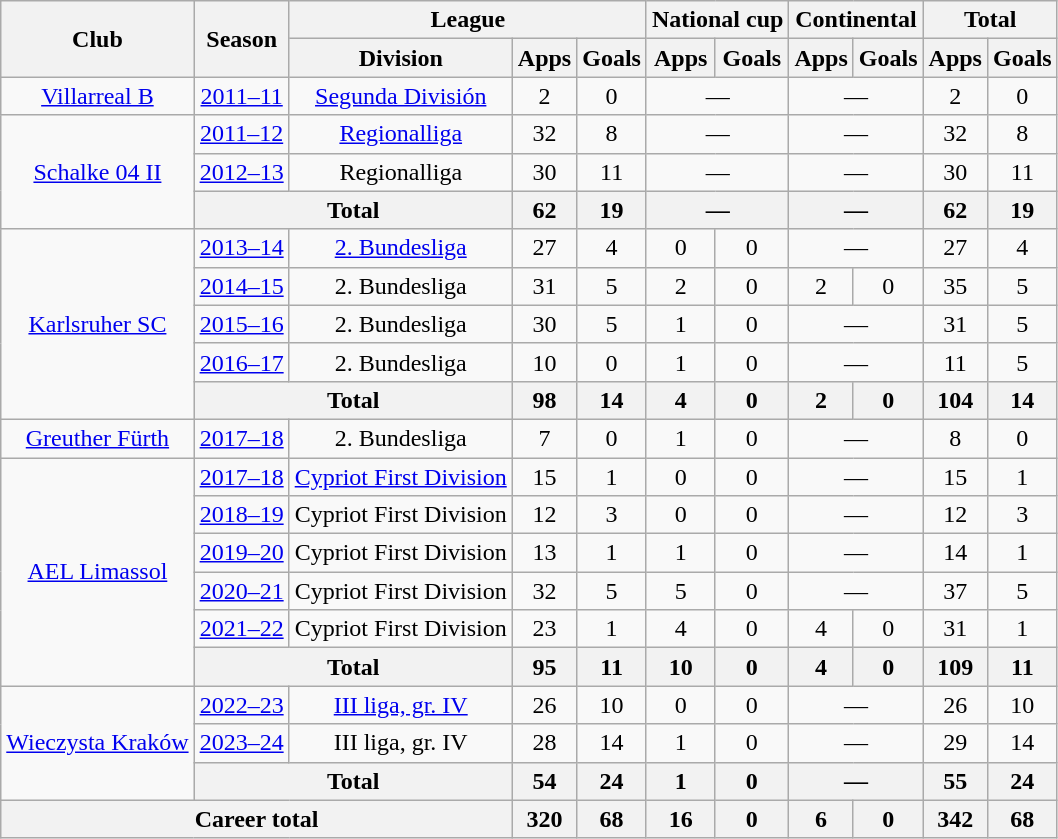<table class="wikitable" style="text-align:center">
<tr>
<th rowspan="2">Club</th>
<th rowspan="2">Season</th>
<th colspan="3">League</th>
<th colspan="2">National cup</th>
<th colspan="2">Continental</th>
<th colspan="2">Total</th>
</tr>
<tr>
<th>Division</th>
<th>Apps</th>
<th>Goals</th>
<th>Apps</th>
<th>Goals</th>
<th>Apps</th>
<th>Goals</th>
<th>Apps</th>
<th>Goals</th>
</tr>
<tr>
<td><a href='#'>Villarreal B</a></td>
<td><a href='#'>2011–11</a></td>
<td><a href='#'>Segunda División</a></td>
<td>2</td>
<td>0</td>
<td colspan="2">—</td>
<td colspan="2">—</td>
<td>2</td>
<td>0</td>
</tr>
<tr>
<td rowspan="3"><a href='#'>Schalke 04 II</a></td>
<td><a href='#'>2011–12</a></td>
<td><a href='#'>Regionalliga</a></td>
<td>32</td>
<td>8</td>
<td colspan="2">—</td>
<td colspan="2">—</td>
<td>32</td>
<td>8</td>
</tr>
<tr>
<td><a href='#'>2012–13</a></td>
<td>Regionalliga</td>
<td>30</td>
<td>11</td>
<td colspan="2">—</td>
<td colspan="2">—</td>
<td>30</td>
<td>11</td>
</tr>
<tr>
<th colspan="2">Total</th>
<th>62</th>
<th>19</th>
<th colspan="2">—</th>
<th colspan="2">—</th>
<th>62</th>
<th>19</th>
</tr>
<tr>
<td rowspan="5"><a href='#'>Karlsruher SC</a></td>
<td><a href='#'>2013–14</a></td>
<td><a href='#'>2. Bundesliga</a></td>
<td>27</td>
<td>4</td>
<td>0</td>
<td>0</td>
<td colspan="2">—</td>
<td>27</td>
<td>4</td>
</tr>
<tr>
<td><a href='#'>2014–15</a></td>
<td>2. Bundesliga</td>
<td>31</td>
<td>5</td>
<td>2</td>
<td>0</td>
<td>2</td>
<td>0</td>
<td>35</td>
<td>5</td>
</tr>
<tr>
<td><a href='#'>2015–16</a></td>
<td>2. Bundesliga</td>
<td>30</td>
<td>5</td>
<td>1</td>
<td>0</td>
<td colspan="2">—</td>
<td>31</td>
<td>5</td>
</tr>
<tr>
<td><a href='#'>2016–17</a></td>
<td>2. Bundesliga</td>
<td>10</td>
<td>0</td>
<td>1</td>
<td>0</td>
<td colspan="2">—</td>
<td>11</td>
<td>5</td>
</tr>
<tr>
<th colspan="2">Total</th>
<th>98</th>
<th>14</th>
<th>4</th>
<th>0</th>
<th>2</th>
<th>0</th>
<th>104</th>
<th>14</th>
</tr>
<tr>
<td><a href='#'>Greuther Fürth</a></td>
<td><a href='#'>2017–18</a></td>
<td>2. Bundesliga</td>
<td>7</td>
<td>0</td>
<td>1</td>
<td>0</td>
<td colspan="2">—</td>
<td>8</td>
<td>0</td>
</tr>
<tr>
<td rowspan="6"><a href='#'>AEL Limassol</a></td>
<td><a href='#'>2017–18</a></td>
<td><a href='#'>Cypriot First Division</a></td>
<td>15</td>
<td>1</td>
<td>0</td>
<td>0</td>
<td colspan="2">—</td>
<td>15</td>
<td>1</td>
</tr>
<tr>
<td><a href='#'>2018–19</a></td>
<td>Cypriot First Division</td>
<td>12</td>
<td>3</td>
<td>0</td>
<td>0</td>
<td colspan="2">—</td>
<td>12</td>
<td>3</td>
</tr>
<tr>
<td><a href='#'>2019–20</a></td>
<td>Cypriot First Division</td>
<td>13</td>
<td>1</td>
<td>1</td>
<td>0</td>
<td colspan="2">—</td>
<td>14</td>
<td>1</td>
</tr>
<tr>
<td><a href='#'>2020–21</a></td>
<td>Cypriot First Division</td>
<td>32</td>
<td>5</td>
<td>5</td>
<td>0</td>
<td colspan="2">—</td>
<td>37</td>
<td>5</td>
</tr>
<tr>
<td><a href='#'>2021–22</a></td>
<td>Cypriot First Division</td>
<td>23</td>
<td>1</td>
<td>4</td>
<td>0</td>
<td>4</td>
<td>0</td>
<td>31</td>
<td>1</td>
</tr>
<tr>
<th colspan="2">Total</th>
<th>95</th>
<th>11</th>
<th>10</th>
<th>0</th>
<th>4</th>
<th>0</th>
<th>109</th>
<th>11</th>
</tr>
<tr>
<td rowspan="3"><a href='#'>Wieczysta Kraków</a></td>
<td><a href='#'>2022–23</a></td>
<td><a href='#'>III liga, gr. IV</a></td>
<td>26</td>
<td>10</td>
<td>0</td>
<td>0</td>
<td colspan="2">—</td>
<td>26</td>
<td>10</td>
</tr>
<tr>
<td><a href='#'>2023–24</a></td>
<td>III liga, gr. IV</td>
<td>28</td>
<td>14</td>
<td>1</td>
<td>0</td>
<td colspan="2">—</td>
<td>29</td>
<td>14</td>
</tr>
<tr>
<th colspan="2">Total</th>
<th>54</th>
<th>24</th>
<th>1</th>
<th>0</th>
<th colspan="2">—</th>
<th>55</th>
<th>24</th>
</tr>
<tr>
<th colspan="3">Career total</th>
<th>320</th>
<th>68</th>
<th>16</th>
<th>0</th>
<th>6</th>
<th>0</th>
<th>342</th>
<th>68</th>
</tr>
</table>
